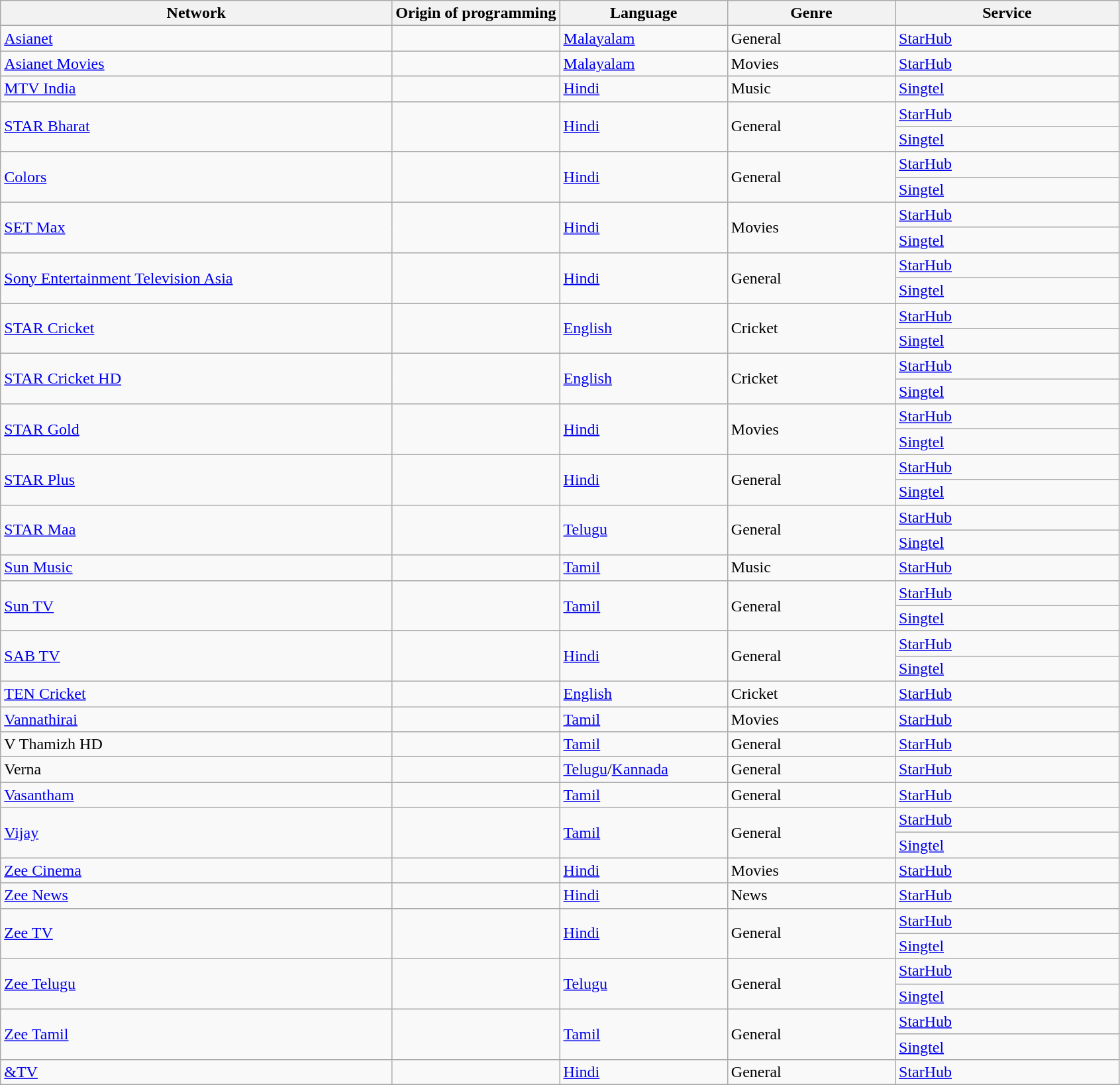<table class="wikitable sortable">
<tr>
<th width=35%>Network</th>
<th width=15%>Origin of programming</th>
<th width=15%>Language</th>
<th width=15%>Genre</th>
<th width=20%>Service</th>
</tr>
<tr>
<td><a href='#'>Asianet</a></td>
<td></td>
<td><a href='#'>Malayalam</a></td>
<td>General</td>
<td><a href='#'>StarHub</a></td>
</tr>
<tr>
<td><a href='#'>Asianet Movies</a></td>
<td></td>
<td><a href='#'>Malayalam</a></td>
<td>Movies</td>
<td><a href='#'>StarHub</a></td>
</tr>
<tr>
<td><a href='#'>MTV India</a></td>
<td></td>
<td><a href='#'>Hindi</a></td>
<td>Music</td>
<td><a href='#'>Singtel</a></td>
</tr>
<tr>
<td rowspan=2><a href='#'>STAR Bharat</a></td>
<td rowspan=2></td>
<td rowspan=2><a href='#'>Hindi</a></td>
<td rowspan=2>General</td>
<td><a href='#'>StarHub</a></td>
</tr>
<tr>
<td><a href='#'>Singtel</a></td>
</tr>
<tr>
<td rowspan=2><a href='#'>Colors</a></td>
<td rowspan=2></td>
<td rowspan=2><a href='#'>Hindi</a></td>
<td rowspan=2>General</td>
<td><a href='#'>StarHub</a></td>
</tr>
<tr>
<td><a href='#'>Singtel</a></td>
</tr>
<tr>
<td rowspan=2><a href='#'>SET Max</a></td>
<td rowspan=2></td>
<td rowspan=2><a href='#'>Hindi</a></td>
<td rowspan=2>Movies</td>
<td><a href='#'>StarHub</a></td>
</tr>
<tr>
<td><a href='#'>Singtel</a></td>
</tr>
<tr>
<td rowspan=2><a href='#'>Sony Entertainment Television Asia</a></td>
<td rowspan=2></td>
<td rowspan=2><a href='#'>Hindi</a></td>
<td rowspan=2>General</td>
<td><a href='#'>StarHub</a></td>
</tr>
<tr>
<td><a href='#'>Singtel</a></td>
</tr>
<tr>
<td rowspan=2><a href='#'>STAR Cricket</a></td>
<td rowspan="2" rowspan="2"></td>
<td rowspan=2><a href='#'>English</a></td>
<td rowspan=2>Cricket</td>
<td><a href='#'>StarHub</a></td>
</tr>
<tr>
<td><a href='#'>Singtel</a></td>
</tr>
<tr>
<td rowspan=2><a href='#'>STAR Cricket HD</a></td>
<td rowspan=2></td>
<td rowspan=2><a href='#'>English</a></td>
<td rowspan="2" rowpspan="2">Cricket</td>
<td><a href='#'>StarHub</a></td>
</tr>
<tr>
<td><a href='#'>Singtel</a></td>
</tr>
<tr>
<td rowspan=2><a href='#'>STAR Gold</a></td>
<td rowspan=2></td>
<td rowspan=2><a href='#'>Hindi</a></td>
<td rowspan=2>Movies</td>
<td><a href='#'>StarHub</a></td>
</tr>
<tr>
<td><a href='#'>Singtel</a></td>
</tr>
<tr>
<td rowspan=2><a href='#'>STAR Plus</a></td>
<td rowspan=2></td>
<td rowspan=2><a href='#'>Hindi</a></td>
<td rowspan=2>General</td>
<td><a href='#'>StarHub</a></td>
</tr>
<tr>
<td><a href='#'>Singtel</a></td>
</tr>
<tr>
<td rowspan="2"><a href='#'>STAR Maa</a></td>
<td rowspan="2"></td>
<td rowspan="2"><a href='#'>Telugu</a></td>
<td rowspan="2">General</td>
<td><a href='#'>StarHub</a></td>
</tr>
<tr>
<td><a href='#'>Singtel</a></td>
</tr>
<tr>
<td><a href='#'>Sun Music</a></td>
<td></td>
<td><a href='#'>Tamil</a></td>
<td>Music</td>
<td><a href='#'>StarHub</a></td>
</tr>
<tr>
<td rowspan=2><a href='#'>Sun TV</a></td>
<td rowspan=2></td>
<td rowspan=2><a href='#'>Tamil</a></td>
<td rowspan=2>General</td>
<td><a href='#'>StarHub</a></td>
</tr>
<tr>
<td><a href='#'>Singtel</a></td>
</tr>
<tr>
<td rowspan=2><a href='#'>SAB TV</a></td>
<td rowspan=2></td>
<td rowspan=2><a href='#'>Hindi</a></td>
<td rowspan=2>General</td>
<td><a href='#'>StarHub</a></td>
</tr>
<tr>
<td><a href='#'>Singtel</a></td>
</tr>
<tr>
<td><a href='#'>TEN Cricket</a></td>
<td></td>
<td><a href='#'>English</a></td>
<td>Cricket</td>
<td><a href='#'>StarHub</a></td>
</tr>
<tr>
<td><a href='#'>Vannathirai</a></td>
<td></td>
<td><a href='#'>Tamil</a></td>
<td>Movies</td>
<td><a href='#'>StarHub</a></td>
</tr>
<tr>
<td>V Thamizh HD</td>
<td></td>
<td><a href='#'>Tamil</a></td>
<td>General</td>
<td><a href='#'>StarHub</a></td>
</tr>
<tr>
<td>Verna</td>
<td></td>
<td><a href='#'>Telugu</a>/<a href='#'>Kannada</a></td>
<td>General</td>
<td><a href='#'>StarHub</a></td>
</tr>
<tr>
<td><a href='#'>Vasantham</a></td>
<td></td>
<td><a href='#'>Tamil</a></td>
<td>General</td>
<td><a href='#'>StarHub</a></td>
</tr>
<tr>
<td rowspan=2><a href='#'>Vijay</a></td>
<td rowspan=2></td>
<td rowspan=2><a href='#'>Tamil</a></td>
<td rowspan=2>General</td>
<td><a href='#'>StarHub</a></td>
</tr>
<tr>
<td><a href='#'>Singtel</a></td>
</tr>
<tr>
<td><a href='#'>Zee Cinema</a></td>
<td></td>
<td><a href='#'>Hindi</a></td>
<td>Movies</td>
<td><a href='#'>StarHub</a></td>
</tr>
<tr>
<td><a href='#'>Zee News</a></td>
<td></td>
<td><a href='#'>Hindi</a></td>
<td>News</td>
<td><a href='#'>StarHub</a></td>
</tr>
<tr>
<td rowspan=2><a href='#'>Zee TV</a></td>
<td rowspan=2></td>
<td rowspan=2><a href='#'>Hindi</a></td>
<td rowspan=2>General</td>
<td><a href='#'>StarHub</a></td>
</tr>
<tr>
<td><a href='#'>Singtel</a></td>
</tr>
<tr>
<td rowspan="2"><a href='#'>Zee Telugu</a></td>
<td rowspan="2"></td>
<td rowspan="2"><a href='#'>Telugu</a></td>
<td rowspan="2">General</td>
<td><a href='#'>StarHub</a></td>
</tr>
<tr>
<td><a href='#'>Singtel</a></td>
</tr>
<tr>
<td rowspan=2><a href='#'>Zee Tamil</a></td>
<td rowspan=2></td>
<td rowspan=2><a href='#'>Tamil</a></td>
<td rowspan=2>General</td>
<td><a href='#'>StarHub</a></td>
</tr>
<tr>
<td><a href='#'>Singtel</a></td>
</tr>
<tr>
<td><a href='#'>&TV</a></td>
<td></td>
<td><a href='#'>Hindi</a></td>
<td>General</td>
<td><a href='#'>StarHub</a></td>
</tr>
<tr>
</tr>
</table>
